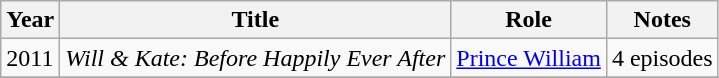<table class="wikitable">
<tr>
<th>Year</th>
<th>Title</th>
<th>Role</th>
<th class="unsortable">Notes</th>
</tr>
<tr>
<td>2011</td>
<td><em>Will & Kate: Before Happily Ever After</em></td>
<td><a href='#'>Prince William</a></td>
<td>4 episodes</td>
</tr>
<tr>
</tr>
</table>
